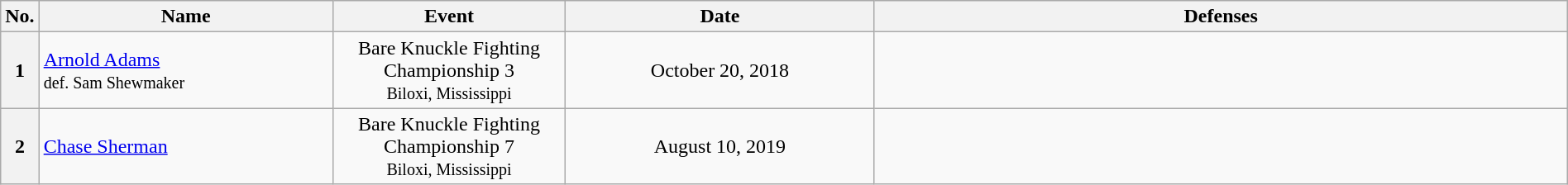<table class="wikitable" width=100%>
<tr>
<th width=1%>No.</th>
<th width=19%>Name</th>
<th width=15%>Event</th>
<th width=20%>Date</th>
<th width=45%>Defenses</th>
</tr>
<tr>
<th>1</th>
<td align=left> <a href='#'>Arnold Adams</a> <br><small>def. Sam Shewmaker</small></td>
<td align=center>Bare Knuckle Fighting Championship 3<br><small>Biloxi, Mississippi</small></td>
<td align=center>October 20, 2018</td>
<td></td>
</tr>
<tr>
<th>2</th>
<td align=left> <a href='#'>Chase Sherman</a></td>
<td align=center>Bare Knuckle Fighting Championship 7<br><small>Biloxi, Mississippi</small></td>
<td align=center>August 10, 2019</td>
<td></td>
</tr>
</table>
